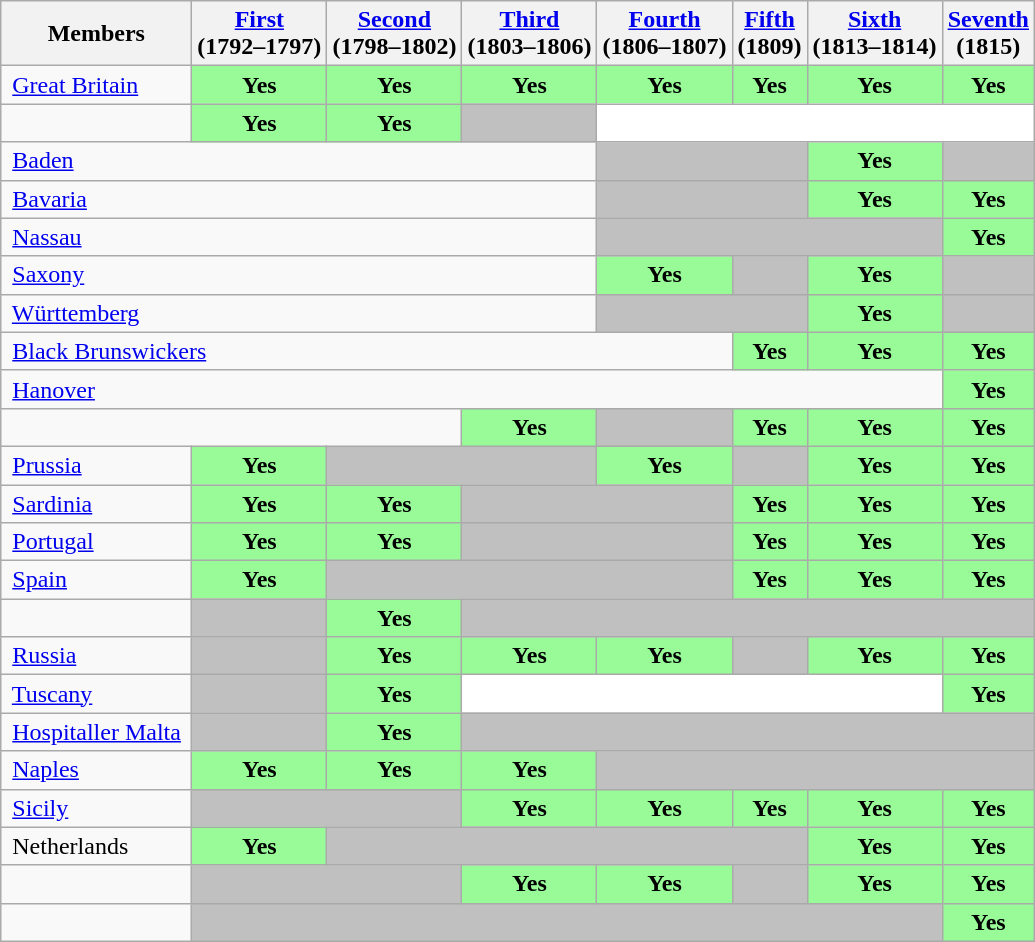<table class="wikitable sortable" style="text-align:center">
<tr>
<th width="120px">Members</th>
<th><a href='#'>First</a><br>(1792–1797)</th>
<th><a href='#'>Second</a><br>(1798–1802)</th>
<th><a href='#'>Third</a><br>(1803–1806)</th>
<th><a href='#'>Fourth</a><br>(1806–1807)</th>
<th><a href='#'>Fifth</a><br>(1809)</th>
<th><a href='#'>Sixth</a><br>(1813–1814)</th>
<th><a href='#'>Seventh</a><br>(1815)</th>
</tr>
<tr>
<td align=left data-sort-value="Great Britain"> <a href='#'>Great Britain</a></td>
<td style="background:#98FB98" data-sort-value=1><strong>Yes</strong></td>
<td style="background:#98FB98" data-sort-value=1><strong>Yes</strong></td>
<td style="background:#98FB98" data-sort-value=1><strong>Yes</strong></td>
<td style="background:#98FB98" data-sort-value=1><strong>Yes</strong></td>
<td style="background:#98FB98" data-sort-value=1><strong>Yes</strong></td>
<td style="background:#98FB98" data-sort-value=1><strong>Yes</strong></td>
<td style="background:#98FB98" data-sort-value=1><strong>Yes</strong></td>
</tr>
<tr>
<td align=left data-sort-value="Holy Roman Empire"> </td>
<td style="background:#98FB98" data-sort-value=1><strong>Yes</strong></td>
<td style="background:#98FB98" data-sort-value=1><strong>Yes</strong></td>
<td colspan=1 style="background:#C0C0C0" data-sort-value=1> </td>
<td colspan=4 style="background:#FFFFFF" data-sort-value=2> </td>
</tr>
<tr>
<td colspan=4 align=left data-sort-value="Baden"> <a href='#'>Baden</a> </td>
<td colspan=2 style="background:#C0C0C0" data-sort-value=2> </td>
<td style="background:#98FB98" data-sort-value=1><strong>Yes</strong><br></td>
<td style="background:#C0C0C0" data-sort-value=2> </td>
</tr>
<tr>
<td colspan=4 align=left data-sort-value="Bavaria"> <a href='#'>Bavaria</a> </td>
<td colspan=2 style="background:#C0C0C0" data-sort-value=2> </td>
<td style="background:#98FB98" data-sort-value=1><strong>Yes</strong><br></td>
<td style="background:#98FB98" data-sort-value=1><strong>Yes</strong></td>
</tr>
<tr>
<td colspan=4 align=left data-sort-value="Nassau"> <a href='#'>Nassau</a> </td>
<td colspan=3 style="background:#C0C0C0" data-sort-value=2> </td>
<td style="background:#98FB98" data-sort-value=1><strong>Yes</strong></td>
</tr>
<tr>
<td colspan=4 align=left data-sort-value="Saxony"> <a href='#'>Saxony</a> </td>
<td style="background:#98FB98" data-sort-value=1><strong>Yes</strong><br></td>
<td style="background:#C0C0C0" data-sort-value=2> </td>
<td style="background:#98FB98" data-sort-value=1><strong>Yes</strong><br></td>
<td style="background:#C0C0C0" data-sort-value=2> </td>
</tr>
<tr>
<td colspan=4 align=left data-sort-value="Württemberg"> <a href='#'>Württemberg</a> </td>
<td colspan=2 style="background:#C0C0C0" data-sort-value=2> </td>
<td style="background:#98FB98" data-sort-value=1><strong>Yes</strong><br></td>
<td style="background:#C0C0C0" data-sort-value=2> </td>
</tr>
<tr>
<td colspan=5 align=left data-sort-value="Brunswick"> <a href='#'>Black Brunswickers</a> </td>
<td style="background:#98FB98" data-sort-value=1><strong>Yes</strong></td>
<td style="background:#98FB98" data-sort-value=1><strong>Yes</strong></td>
<td style="background:#98FB98" data-sort-value=1><strong>Yes</strong></td>
</tr>
<tr>
<td colspan=7 align=left data-sort-value="Hanover"> <a href='#'>Hanover</a> </td>
<td style="background:#98FB98" data-sort-value=1><strong>Yes</strong></td>
</tr>
<tr>
<td colspan=3 align=left data-sort-value="Austria"> </td>
<td style="background:#98FB98" data-sort-value=1><strong>Yes</strong><br></td>
<td style="background:#C0C0C0" data-sort-value=2> </td>
<td style="background:#98FB98" data-sort-value=1><strong>Yes</strong></td>
<td style="background:#98FB98" data-sort-value=1><strong>Yes</strong></td>
<td style="background:#98FB98" data-sort-value=1><strong>Yes</strong></td>
</tr>
<tr>
<td align=left data-sort-value="Prussia"> <a href='#'>Prussia</a></td>
<td style="background:#98FB98" data-sort-value=1><strong>Yes</strong><br></td>
<td colspan=2 style="background:#C0C0C0" data-sort-value=2> </td>
<td style="background:#98FB98" data-sort-value=1><strong>Yes</strong></td>
<td style="background:#C0C0C0" data-sort-value=2> </td>
<td style="background:#98FB98" data-sort-value=1><strong>Yes</strong></td>
<td style="background:#98FB98" data-sort-value=1><strong>Yes</strong></td>
</tr>
<tr>
<td align=left data-sort-value="Sardinia"> <a href='#'>Sardinia</a></td>
<td style="background:#98FB98" data-sort-value=1><strong>Yes</strong><br></td>
<td style="background:#98FB98" data-sort-value=1><strong>Yes</strong></td>
<td colspan=2 style="background:#C0C0C0" data-sort-value=2> </td>
<td style="background:#98FB98" data-sort-value=1><strong>Yes</strong></td>
<td style="background:#98FB98" data-sort-value=1><strong>Yes</strong></td>
<td style="background:#98FB98" data-sort-value=1><strong>Yes</strong></td>
</tr>
<tr>
<td align=left data-sort-value="Portugal"> <a href='#'>Portugal</a></td>
<td style="background:#98FB98" data-sort-value=1><strong>Yes</strong></td>
<td style="background:#98FB98" data-sort-value=1><strong>Yes</strong><br></td>
<td colspan=2 style="background:#C0C0C0" data-sort-value=2> </td>
<td style="background:#98FB98" data-sort-value=1><strong>Yes</strong></td>
<td style="background:#98FB98" data-sort-value=1><strong>Yes</strong></td>
<td style="background:#98FB98" data-sort-value=1><strong>Yes</strong></td>
</tr>
<tr>
<td align=left data-sort-value="Spain"> <a href='#'>Spain</a></td>
<td style="background:#98FB98" data-sort-value=1><strong>Yes</strong><br></td>
<td colspan=3 style="background:#C0C0C0" data-sort-value=2> </td>
<td style="background:#98FB98" data-sort-value=1><strong>Yes</strong></td>
<td style="background:#98FB98" data-sort-value=1><strong>Yes</strong></td>
<td style="background:#98FB98" data-sort-value=1><strong>Yes</strong></td>
</tr>
<tr>
<td align=left data-sort-value="Ottoman"></td>
<td style="background:#C0C0C0" data-sort-value=2> </td>
<td style="background:#98FB98" data-sort-value=1><strong>Yes</strong><br></td>
<td colspan=5 style="background:#C0C0C0" data-sort-value=2> </td>
</tr>
<tr>
<td align=left data-sort-value="Russia"> <a href='#'>Russia</a></td>
<td style="background:#C0C0C0" data-sort-value=2> </td>
<td style="background:#98FB98" data-sort-value=1><strong>Yes</strong><br></td>
<td style="background:#98FB98" data-sort-value=1><strong>Yes</strong><br></td>
<td style="background:#98FB98" data-sort-value=1><strong>Yes</strong></td>
<td style="background:#C0C0C0" data-sort-value=2> </td>
<td style="background:#98FB98" data-sort-value=1><strong>Yes</strong></td>
<td style="background:#98FB98" data-sort-value=1><strong>Yes</strong></td>
</tr>
<tr>
<td align=left data-sort-value="Tuscany"> <a href='#'>Tuscany</a> </td>
<td style="background:#C0C0C0" data-sort-value=2> </td>
<td style="background:#98FB98" data-sort-value=1><strong>Yes</strong><br></td>
<td colspan=4 style="background:#FFFFFF" data-sort-value=2> </td>
<td style="background:#98FB98" data-sort-value=1><strong>Yes</strong></td>
</tr>
<tr>
<td align=left data-sort-value="Malta St. John"> <a href='#'>Hospitaller Malta</a></td>
<td style="background:#C0C0C0" data-sort-value=2> </td>
<td style="background:#98FB98" data-sort-value=1><strong>Yes</strong><br></td>
<td colspan=5 style="background:#C0C0C0" data-sort-value=2> </td>
</tr>
<tr>
<td align=left data-sort-value="Naples"> <a href='#'>Naples</a></td>
<td style="background:#98FB98" data-sort-value=1><strong>Yes</strong></td>
<td style="background:#98FB98" data-sort-value=1><strong>Yes</strong><br></td>
<td style="background:#98FB98" data-sort-value=1><strong>Yes</strong><br></td>
<td colspan=4 style="background:#C0C0C0" data-sort-value=2> </td>
</tr>
<tr>
<td align=left data-sort-value="Sicily"> <a href='#'>Sicily</a></td>
<td colspan=2 style="background:#C0C0C0" data-sort-value=2> </td>
<td style="background:#98FB98" data-sort-value=1><strong>Yes</strong><br></td>
<td style="background:#98FB98" data-sort-value=1><strong>Yes</strong></td>
<td style="background:#98FB98" data-sort-value=1><strong>Yes</strong></td>
<td style="background:#98FB98" data-sort-value=1><strong>Yes</strong></td>
<td style="background:#98FB98" data-sort-value=1><strong>Yes</strong></td>
</tr>
<tr>
<td align=left data-sort-value="Netherlands"> Netherlands</td>
<td style="background:#98FB98" data-sort-value=1><strong>Yes</strong><br></td>
<td colspan=4 style="background:#C0C0C0" data-sort-value=2> </td>
<td style="background:#98FB98" data-sort-value=1><strong>Yes</strong></td>
<td style="background:#98FB98" data-sort-value=1><strong>Yes</strong></td>
</tr>
<tr>
<td align=left data-sort-value="Sweden"></td>
<td colspan=2 style="background:#C0C0C0" data-sort-value=2> </td>
<td style="background:#98FB98" data-sort-value=1><strong>Yes</strong><br></td>
<td style="background:#98FB98" data-sort-value=1><strong>Yes</strong></td>
<td style="background:#C0C0C0" data-sort-value=2> </td>
<td style="background:#98FB98" data-sort-value=1><strong>Yes</strong></td>
<td style="background:#98FB98" data-sort-value=1><strong>Yes</strong></td>
</tr>
<tr>
<td align=left data-sort-value="Switzerland"></td>
<td style="background:#C0C0C0" data-sort-value=2 colspan=6> </td>
<td style="background:#98FB98" data-sort-value=1><strong>Yes</strong></td>
</tr>
</table>
